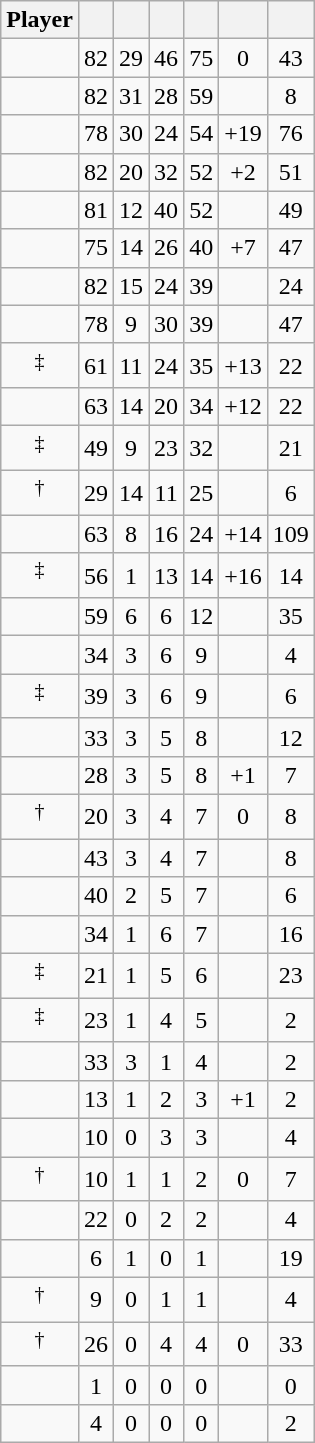<table class="wikitable sortable" style="text-align:center;">
<tr>
<th>Player</th>
<th></th>
<th></th>
<th></th>
<th></th>
<th data-sort-type="number"></th>
<th></th>
</tr>
<tr>
<td></td>
<td>82</td>
<td>29</td>
<td>46</td>
<td>75</td>
<td>0</td>
<td>43</td>
</tr>
<tr>
<td></td>
<td>82</td>
<td>31</td>
<td>28</td>
<td>59</td>
<td></td>
<td>8</td>
</tr>
<tr>
<td></td>
<td>78</td>
<td>30</td>
<td>24</td>
<td>54</td>
<td>+19</td>
<td>76</td>
</tr>
<tr>
<td></td>
<td>82</td>
<td>20</td>
<td>32</td>
<td>52</td>
<td>+2</td>
<td>51</td>
</tr>
<tr>
<td></td>
<td>81</td>
<td>12</td>
<td>40</td>
<td>52</td>
<td></td>
<td>49</td>
</tr>
<tr>
<td></td>
<td>75</td>
<td>14</td>
<td>26</td>
<td>40</td>
<td>+7</td>
<td>47</td>
</tr>
<tr>
<td></td>
<td>82</td>
<td>15</td>
<td>24</td>
<td>39</td>
<td></td>
<td>24</td>
</tr>
<tr>
<td></td>
<td>78</td>
<td>9</td>
<td>30</td>
<td>39</td>
<td></td>
<td>47</td>
</tr>
<tr>
<td><sup>‡</sup></td>
<td>61</td>
<td>11</td>
<td>24</td>
<td>35</td>
<td>+13</td>
<td>22</td>
</tr>
<tr>
<td></td>
<td>63</td>
<td>14</td>
<td>20</td>
<td>34</td>
<td>+12</td>
<td>22</td>
</tr>
<tr>
<td><sup>‡</sup></td>
<td>49</td>
<td>9</td>
<td>23</td>
<td>32</td>
<td></td>
<td>21</td>
</tr>
<tr>
<td><sup>†</sup></td>
<td>29</td>
<td>14</td>
<td>11</td>
<td>25</td>
<td></td>
<td>6</td>
</tr>
<tr>
<td></td>
<td>63</td>
<td>8</td>
<td>16</td>
<td>24</td>
<td>+14</td>
<td>109</td>
</tr>
<tr>
<td><sup>‡</sup></td>
<td>56</td>
<td>1</td>
<td>13</td>
<td>14</td>
<td>+16</td>
<td>14</td>
</tr>
<tr>
<td></td>
<td>59</td>
<td>6</td>
<td>6</td>
<td>12</td>
<td></td>
<td>35</td>
</tr>
<tr>
<td></td>
<td>34</td>
<td>3</td>
<td>6</td>
<td>9</td>
<td></td>
<td>4</td>
</tr>
<tr>
<td><sup>‡</sup></td>
<td>39</td>
<td>3</td>
<td>6</td>
<td>9</td>
<td></td>
<td>6</td>
</tr>
<tr>
<td></td>
<td>33</td>
<td>3</td>
<td>5</td>
<td>8</td>
<td></td>
<td>12</td>
</tr>
<tr>
<td></td>
<td>28</td>
<td>3</td>
<td>5</td>
<td>8</td>
<td>+1</td>
<td>7</td>
</tr>
<tr>
<td><sup>†</sup></td>
<td>20</td>
<td>3</td>
<td>4</td>
<td>7</td>
<td>0</td>
<td>8</td>
</tr>
<tr>
<td></td>
<td>43</td>
<td>3</td>
<td>4</td>
<td>7</td>
<td></td>
<td>8</td>
</tr>
<tr>
<td></td>
<td>40</td>
<td>2</td>
<td>5</td>
<td>7</td>
<td></td>
<td>6</td>
</tr>
<tr>
<td></td>
<td>34</td>
<td>1</td>
<td>6</td>
<td>7</td>
<td></td>
<td>16</td>
</tr>
<tr>
<td><sup>‡</sup></td>
<td>21</td>
<td>1</td>
<td>5</td>
<td>6</td>
<td></td>
<td>23</td>
</tr>
<tr>
<td><sup>‡</sup></td>
<td>23</td>
<td>1</td>
<td>4</td>
<td>5</td>
<td></td>
<td>2</td>
</tr>
<tr>
<td></td>
<td>33</td>
<td>3</td>
<td>1</td>
<td>4</td>
<td></td>
<td>2</td>
</tr>
<tr>
<td></td>
<td>13</td>
<td>1</td>
<td>2</td>
<td>3</td>
<td>+1</td>
<td>2</td>
</tr>
<tr>
<td></td>
<td>10</td>
<td>0</td>
<td>3</td>
<td>3</td>
<td></td>
<td>4</td>
</tr>
<tr>
<td><sup>†</sup></td>
<td>10</td>
<td>1</td>
<td>1</td>
<td>2</td>
<td>0</td>
<td>7</td>
</tr>
<tr>
<td></td>
<td>22</td>
<td>0</td>
<td>2</td>
<td>2</td>
<td></td>
<td>4</td>
</tr>
<tr>
<td></td>
<td>6</td>
<td>1</td>
<td>0</td>
<td>1</td>
<td></td>
<td>19</td>
</tr>
<tr>
<td><sup>†</sup></td>
<td>9</td>
<td>0</td>
<td>1</td>
<td>1</td>
<td></td>
<td>4</td>
</tr>
<tr>
<td><sup>†</sup></td>
<td>26</td>
<td>0</td>
<td>4</td>
<td>4</td>
<td>0</td>
<td>33</td>
</tr>
<tr>
<td></td>
<td>1</td>
<td>0</td>
<td>0</td>
<td>0</td>
<td></td>
<td>0</td>
</tr>
<tr>
<td></td>
<td>4</td>
<td>0</td>
<td>0</td>
<td>0</td>
<td></td>
<td>2</td>
</tr>
</table>
